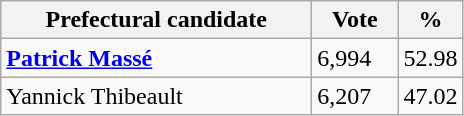<table class="wikitable">
<tr>
<th bgcolor="#DDDDFF" width="200px">Prefectural candidate</th>
<th bgcolor="#DDDDFF" width="50px">Vote</th>
<th bgcolor="#DDDDFF" width="30px">%</th>
</tr>
<tr>
<td><strong><a href='#'>Patrick Massé</a></strong></td>
<td>6,994</td>
<td>52.98</td>
</tr>
<tr>
<td>Yannick Thibeault</td>
<td>6,207</td>
<td>47.02</td>
</tr>
</table>
